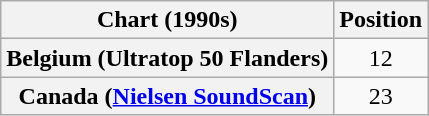<table class="wikitable plainrowheaders" style="text-align:center">
<tr>
<th>Chart (1990s)</th>
<th>Position</th>
</tr>
<tr>
<th scope="row">Belgium (Ultratop 50 Flanders)</th>
<td>12</td>
</tr>
<tr>
<th scope="row">Canada (<a href='#'>Nielsen SoundScan</a>)</th>
<td>23</td>
</tr>
</table>
